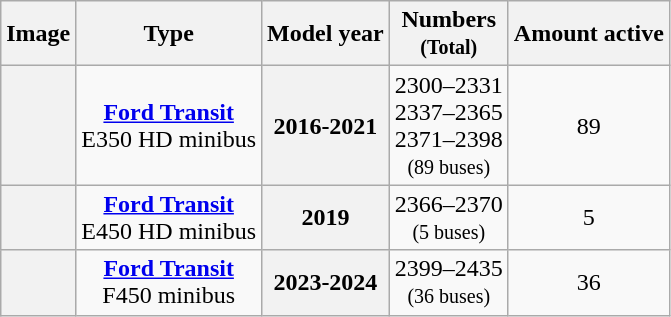<table class="wikitable">
<tr>
<th>Image</th>
<th>Type</th>
<th>Model year</th>
<th>Numbers<br><small>(Total)</small></th>
<th>Amount active</th>
</tr>
<tr>
<th></th>
<td align=center><strong><a href='#'>Ford Transit</a></strong><br>E350 HD minibus</td>
<th>2016-2021</th>
<td align=center>2300–2331<br>2337–2365<br>2371–2398<br><small>(89 buses)</small></td>
<td align=center>89</td>
</tr>
<tr>
<th></th>
<td align=center><strong><a href='#'>Ford Transit</a></strong><br>E450 HD minibus</td>
<th>2019</th>
<td align=center>2366–2370<br><small>(5 buses)</small></td>
<td align=center>5</td>
</tr>
<tr>
<th></th>
<td align=center><strong><a href='#'>Ford Transit</a></strong><br>F450 minibus</td>
<th>2023-2024</th>
<td align=center>2399–2435<br><small>(36 buses)</small></td>
<td align=center>36</td>
</tr>
</table>
